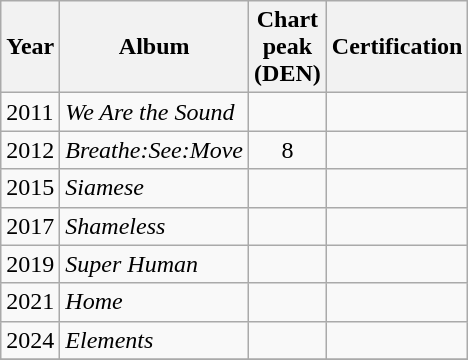<table class="wikitable">
<tr>
<th>Year</th>
<th>Album</th>
<th>Chart <br>peak<br>(DEN)<br></th>
<th>Certification</th>
</tr>
<tr>
<td>2011</td>
<td><em>We Are the Sound</em></td>
<td style="text-align:center;"></td>
<td></td>
</tr>
<tr>
<td>2012</td>
<td><em>Breathe:See:Move</em></td>
<td style="text-align:center;">8</td>
<td></td>
</tr>
<tr>
<td>2015</td>
<td><em>Siamese</em></td>
<td style="text-align:center;"></td>
<td></td>
</tr>
<tr>
<td>2017</td>
<td><em>Shameless</em></td>
<td style="text-align:center;"></td>
<td></td>
</tr>
<tr>
<td>2019</td>
<td><em>Super Human</em></td>
<td style="text-align:center;"></td>
<td></td>
</tr>
<tr>
<td>2021</td>
<td><em>Home</em></td>
<td style="text-align:center;"></td>
<td></td>
</tr>
<tr>
<td>2024</td>
<td><em>Elements</em></td>
<td style="text-align:center;"></td>
<td></td>
</tr>
<tr>
</tr>
</table>
